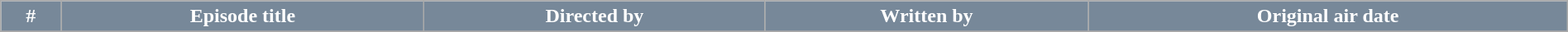<table class="wikitable plainrowheaders" style="margin: auto; width: 100%">
<tr>
<th style="background:#778899; color:#fff;">#</th>
<th style="background:#778899; color:#fff;">Episode title</th>
<th style="background:#778899; color:#fff;">Directed by</th>
<th style="background:#778899; color:#fff;">Written by</th>
<th style="background:#778899; color:#fff;">Original air date</th>
</tr>
<tr>
</tr>
</table>
